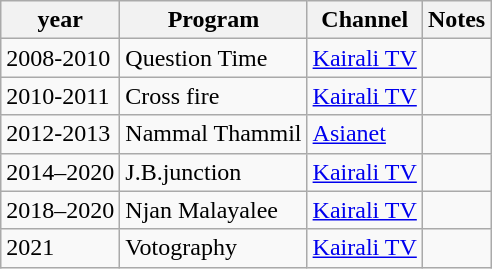<table class="wikitable sortable">
<tr>
<th>year</th>
<th>Program</th>
<th>Channel</th>
<th>Notes</th>
</tr>
<tr>
<td>2008-2010</td>
<td>Question Time</td>
<td><a href='#'>Kairali TV</a></td>
<td></td>
</tr>
<tr>
<td>2010-2011</td>
<td>Cross fire</td>
<td><a href='#'>Kairali TV</a></td>
<td></td>
</tr>
<tr>
<td>2012-2013</td>
<td>Nammal Thammil</td>
<td><a href='#'>Asianet</a></td>
<td></td>
</tr>
<tr>
<td>2014–2020</td>
<td>J.B.junction</td>
<td><a href='#'>Kairali TV</a></td>
<td></td>
</tr>
<tr>
<td>2018–2020</td>
<td>Njan Malayalee</td>
<td><a href='#'>Kairali TV</a></td>
<td></td>
</tr>
<tr>
<td>2021</td>
<td>Votography</td>
<td><a href='#'>Kairali TV</a></td>
<td></td>
</tr>
</table>
